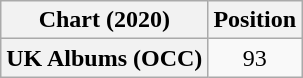<table class="wikitable plainrowheaders" style="text-align:center">
<tr>
<th scope="col">Chart (2020)</th>
<th scope="col">Position</th>
</tr>
<tr>
<th scope="row">UK Albums (OCC)</th>
<td>93</td>
</tr>
</table>
